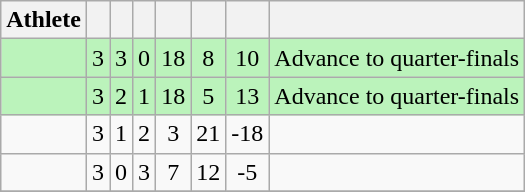<table class=wikitable style="text-align:center">
<tr>
<th>Athlete</th>
<th></th>
<th></th>
<th></th>
<th></th>
<th></th>
<th></th>
<th></th>
</tr>
<tr bgcolor=bbf3bb>
<td style="text-align:left"></td>
<td>3</td>
<td>3</td>
<td>0</td>
<td>18</td>
<td>8</td>
<td>10</td>
<td>Advance to quarter-finals</td>
</tr>
<tr bgcolor=bbf3bb>
<td style="text-align:left"></td>
<td>3</td>
<td>2</td>
<td>1</td>
<td>18</td>
<td>5</td>
<td>13</td>
<td>Advance to quarter-finals</td>
</tr>
<tr>
<td style="text-align:left"></td>
<td>3</td>
<td>1</td>
<td>2</td>
<td>3</td>
<td>21</td>
<td>-18</td>
<td></td>
</tr>
<tr>
<td style="text-align:left"></td>
<td>3</td>
<td>0</td>
<td>3</td>
<td>7</td>
<td>12</td>
<td>-5</td>
<td></td>
</tr>
<tr>
</tr>
</table>
